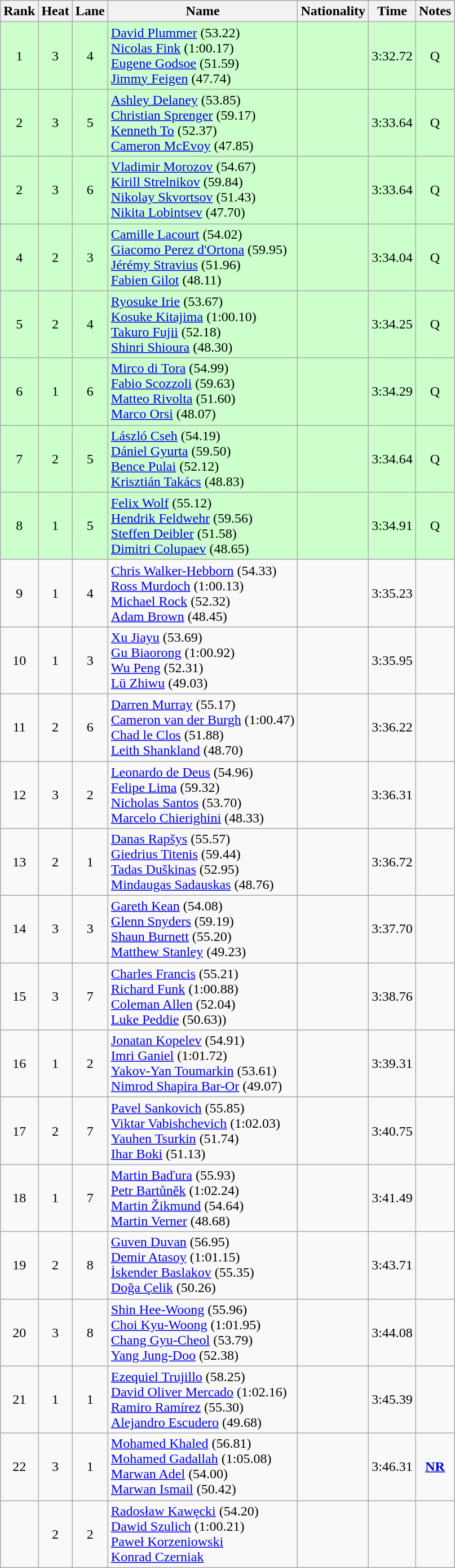<table class="wikitable sortable" style="text-align:center">
<tr>
<th>Rank</th>
<th>Heat</th>
<th>Lane</th>
<th>Name</th>
<th>Nationality</th>
<th>Time</th>
<th>Notes</th>
</tr>
<tr bgcolor=ccffcc>
<td>1</td>
<td>3</td>
<td>4</td>
<td align=left><a href='#'>David Plummer</a> (53.22)<br><a href='#'>Nicolas Fink</a> (1:00.17)<br><a href='#'>Eugene Godsoe</a> (51.59)<br><a href='#'>Jimmy Feigen</a> (47.74)</td>
<td align=left></td>
<td>3:32.72</td>
<td>Q</td>
</tr>
<tr bgcolor=ccffcc>
<td>2</td>
<td>3</td>
<td>5</td>
<td align=left><a href='#'>Ashley Delaney</a> (53.85)<br><a href='#'>Christian Sprenger</a> (59.17)<br><a href='#'>Kenneth To</a> (52.37)<br><a href='#'>Cameron McEvoy</a> (47.85)</td>
<td align=left></td>
<td>3:33.64</td>
<td>Q</td>
</tr>
<tr bgcolor=ccffcc>
<td>2</td>
<td>3</td>
<td>6</td>
<td align=left><a href='#'>Vladimir Morozov</a> (54.67)<br><a href='#'>Kirill Strelnikov</a> (59.84)<br><a href='#'>Nikolay Skvortsov</a> (51.43)<br><a href='#'>Nikita Lobintsev</a> (47.70)</td>
<td align=left></td>
<td>3:33.64</td>
<td>Q</td>
</tr>
<tr bgcolor=ccffcc>
<td>4</td>
<td>2</td>
<td>3</td>
<td align=left><a href='#'>Camille Lacourt</a> (54.02)<br><a href='#'>Giacomo Perez d'Ortona</a> (59.95)<br><a href='#'>Jérémy Stravius</a> (51.96)<br><a href='#'>Fabien Gilot</a> (48.11)</td>
<td align=left></td>
<td>3:34.04</td>
<td>Q</td>
</tr>
<tr bgcolor=ccffcc>
<td>5</td>
<td>2</td>
<td>4</td>
<td align=left><a href='#'>Ryosuke Irie</a> (53.67)<br><a href='#'>Kosuke Kitajima</a> (1:00.10)<br><a href='#'>Takuro Fujii</a> (52.18)<br><a href='#'>Shinri Shioura</a> (48.30)</td>
<td align=left></td>
<td>3:34.25</td>
<td>Q</td>
</tr>
<tr bgcolor=ccffcc>
<td>6</td>
<td>1</td>
<td>6</td>
<td align=left><a href='#'>Mirco di Tora</a> (54.99)<br><a href='#'>Fabio Scozzoli</a> (59.63)<br><a href='#'>Matteo Rivolta</a> (51.60)<br><a href='#'>Marco Orsi</a> (48.07)</td>
<td align=left></td>
<td>3:34.29</td>
<td>Q</td>
</tr>
<tr bgcolor=ccffcc>
<td>7</td>
<td>2</td>
<td>5</td>
<td align=left><a href='#'>László Cseh</a> (54.19)<br><a href='#'>Dániel Gyurta</a> (59.50)<br><a href='#'>Bence Pulai</a> (52.12)<br><a href='#'>Krisztián Takács</a> (48.83)</td>
<td align=left></td>
<td>3:34.64</td>
<td>Q</td>
</tr>
<tr bgcolor=ccffcc>
<td>8</td>
<td>1</td>
<td>5</td>
<td align=left><a href='#'>Felix Wolf</a> (55.12)<br><a href='#'>Hendrik Feldwehr</a> (59.56)<br><a href='#'>Steffen Deibler</a> (51.58)<br><a href='#'>Dimitri Colupaev</a> (48.65)</td>
<td align=left></td>
<td>3:34.91</td>
<td>Q</td>
</tr>
<tr>
<td>9</td>
<td>1</td>
<td>4</td>
<td align=left><a href='#'>Chris Walker-Hebborn</a> (54.33)<br><a href='#'>Ross Murdoch</a> (1:00.13)<br><a href='#'>Michael Rock</a> (52.32)<br><a href='#'>Adam Brown</a> (48.45)</td>
<td align=left></td>
<td>3:35.23</td>
<td></td>
</tr>
<tr>
<td>10</td>
<td>1</td>
<td>3</td>
<td align=left><a href='#'>Xu Jiayu</a> (53.69)<br><a href='#'>Gu Biaorong</a> (1:00.92)<br><a href='#'>Wu Peng</a> (52.31)<br><a href='#'>Lü Zhiwu</a> (49.03)</td>
<td align=left></td>
<td>3:35.95</td>
<td></td>
</tr>
<tr>
<td>11</td>
<td>2</td>
<td>6</td>
<td align=left><a href='#'>Darren Murray</a> (55.17)<br><a href='#'>Cameron van der Burgh</a> (1:00.47)<br><a href='#'>Chad le Clos</a> (51.88)<br><a href='#'>Leith Shankland</a> (48.70)</td>
<td align=left></td>
<td>3:36.22</td>
<td></td>
</tr>
<tr>
<td>12</td>
<td>3</td>
<td>2</td>
<td align=left><a href='#'>Leonardo de Deus</a> (54.96)<br><a href='#'>Felipe Lima</a> (59.32)<br><a href='#'>Nicholas Santos</a> (53.70)<br><a href='#'>Marcelo Chierighini</a> (48.33)</td>
<td align=left></td>
<td>3:36.31</td>
<td></td>
</tr>
<tr>
<td>13</td>
<td>2</td>
<td>1</td>
<td align=left><a href='#'>Danas Rapšys</a> (55.57)<br><a href='#'>Giedrius Titenis</a> (59.44)<br><a href='#'>Tadas Duškinas</a> (52.95)<br><a href='#'>Mindaugas Sadauskas</a> (48.76)</td>
<td align=left></td>
<td>3:36.72</td>
<td></td>
</tr>
<tr>
<td>14</td>
<td>3</td>
<td>3</td>
<td align=left><a href='#'>Gareth Kean</a> (54.08)<br><a href='#'>Glenn Snyders</a> (59.19)<br><a href='#'>Shaun Burnett</a> (55.20)<br><a href='#'>Matthew Stanley</a> (49.23)</td>
<td align=left></td>
<td>3:37.70</td>
<td></td>
</tr>
<tr>
<td>15</td>
<td>3</td>
<td>7</td>
<td align=left><a href='#'>Charles Francis</a> (55.21)<br><a href='#'>Richard Funk</a> (1:00.88)<br><a href='#'>Coleman Allen</a> (52.04)<br><a href='#'>Luke Peddie</a> (50.63))</td>
<td align=left></td>
<td>3:38.76</td>
<td></td>
</tr>
<tr>
<td>16</td>
<td>1</td>
<td>2</td>
<td align=left><a href='#'>Jonatan Kopelev</a> (54.91)<br><a href='#'>Imri Ganiel</a> (1:01.72)<br><a href='#'>Yakov-Yan Toumarkin</a> (53.61)<br><a href='#'>Nimrod Shapira Bar-Or</a> (49.07)</td>
<td align=left></td>
<td>3:39.31</td>
<td></td>
</tr>
<tr>
<td>17</td>
<td>2</td>
<td>7</td>
<td align=left><a href='#'>Pavel Sankovich</a> (55.85)<br><a href='#'>Viktar Vabishchevich</a> (1:02.03)<br><a href='#'>Yauhen Tsurkin</a> (51.74)<br><a href='#'>Ihar Boki</a> (51.13)</td>
<td align=left></td>
<td>3:40.75</td>
<td></td>
</tr>
<tr>
<td>18</td>
<td>1</td>
<td>7</td>
<td align=left><a href='#'>Martin Baďura</a> (55.93)<br><a href='#'>Petr Bartůněk</a> (1:02.24)<br><a href='#'>Martin Žikmund</a> (54.64)<br><a href='#'>Martin Verner</a> (48.68)</td>
<td align=left></td>
<td>3:41.49</td>
<td></td>
</tr>
<tr>
<td>19</td>
<td>2</td>
<td>8</td>
<td align=left><a href='#'>Guven Duvan</a> (56.95)<br><a href='#'>Demir Atasoy</a> (1:01.15)<br><a href='#'>İskender Baslakov</a> (55.35)<br><a href='#'>Doğa Çelik</a> (50.26)</td>
<td align=left></td>
<td>3:43.71</td>
<td></td>
</tr>
<tr>
<td>20</td>
<td>3</td>
<td>8</td>
<td align=left><a href='#'>Shin Hee-Woong</a> (55.96)<br><a href='#'>Choi Kyu-Woong</a> (1:01.95)<br><a href='#'>Chang Gyu-Cheol</a> (53.79)<br><a href='#'>Yang Jung-Doo</a> (52.38)</td>
<td align=left></td>
<td>3:44.08</td>
<td></td>
</tr>
<tr>
<td>21</td>
<td>1</td>
<td>1</td>
<td align=left><a href='#'>Ezequiel Trujillo</a> (58.25)<br><a href='#'>David Oliver Mercado</a> (1:02.16)<br><a href='#'>Ramiro Ramírez</a> (55.30)<br><a href='#'>Alejandro Escudero</a> (49.68)</td>
<td align=left></td>
<td>3:45.39</td>
<td></td>
</tr>
<tr>
<td>22</td>
<td>3</td>
<td>1</td>
<td align=left><a href='#'>Mohamed Khaled</a> (56.81)<br><a href='#'>Mohamed Gadallah</a> (1:05.08)<br><a href='#'>Marwan Adel</a> (54.00)<br><a href='#'>Marwan Ismail</a> (50.42)</td>
<td align=left></td>
<td>3:46.31</td>
<td><strong><a href='#'>NR</a></strong></td>
</tr>
<tr>
<td></td>
<td>2</td>
<td>2</td>
<td align=left><a href='#'>Radosław Kawęcki</a> (54.20)<br><a href='#'>Dawid Szulich</a> (1:00.21)<br><a href='#'>Paweł Korzeniowski</a><br><a href='#'>Konrad Czerniak</a></td>
<td align=left></td>
<td></td>
<td></td>
</tr>
</table>
